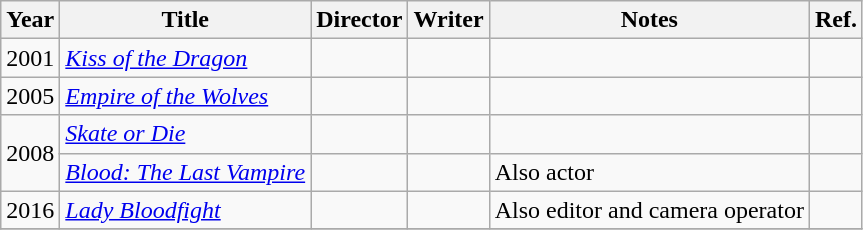<table class="wikitable">
<tr>
<th>Year</th>
<th>Title</th>
<th>Director</th>
<th>Writer</th>
<th>Notes</th>
<th>Ref.</th>
</tr>
<tr>
<td>2001</td>
<td><em><a href='#'>Kiss of the Dragon</a></em></td>
<td></td>
<td></td>
<td></td>
<td></td>
</tr>
<tr>
<td>2005</td>
<td><em><a href='#'>Empire of the Wolves</a></em></td>
<td></td>
<td></td>
<td></td>
<td></td>
</tr>
<tr>
<td rowspan=2>2008</td>
<td><em><a href='#'>Skate or Die</a></em></td>
<td></td>
<td></td>
<td></td>
<td></td>
</tr>
<tr>
<td><em><a href='#'>Blood: The Last Vampire</a></em></td>
<td></td>
<td></td>
<td>Also actor</td>
<td></td>
</tr>
<tr>
<td>2016</td>
<td><em><a href='#'>Lady Bloodfight</a></em></td>
<td></td>
<td></td>
<td>Also editor and camera operator</td>
<td></td>
</tr>
<tr>
</tr>
</table>
